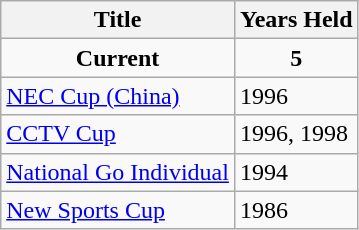<table class="wikitable">
<tr>
<th>Title</th>
<th>Years Held</th>
</tr>
<tr>
<td align="center"><strong>Current</strong></td>
<td align="center"><strong>5</strong></td>
</tr>
<tr>
<td> <a href='#'>NEC Cup (China)</a></td>
<td>1996</td>
</tr>
<tr>
<td> <a href='#'>CCTV Cup</a></td>
<td>1996, 1998</td>
</tr>
<tr>
<td> <a href='#'>National Go Individual</a></td>
<td>1994</td>
</tr>
<tr>
<td> <a href='#'>New Sports Cup</a></td>
<td>1986</td>
</tr>
</table>
